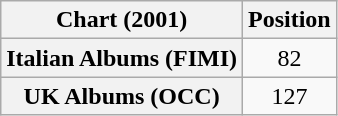<table class="wikitable sortable plainrowheaders">
<tr>
<th>Chart (2001)</th>
<th>Position</th>
</tr>
<tr>
<th scope="row">Italian Albums (FIMI)</th>
<td align="center">82</td>
</tr>
<tr>
<th scope="row">UK Albums (OCC)</th>
<td align="center">127</td>
</tr>
</table>
